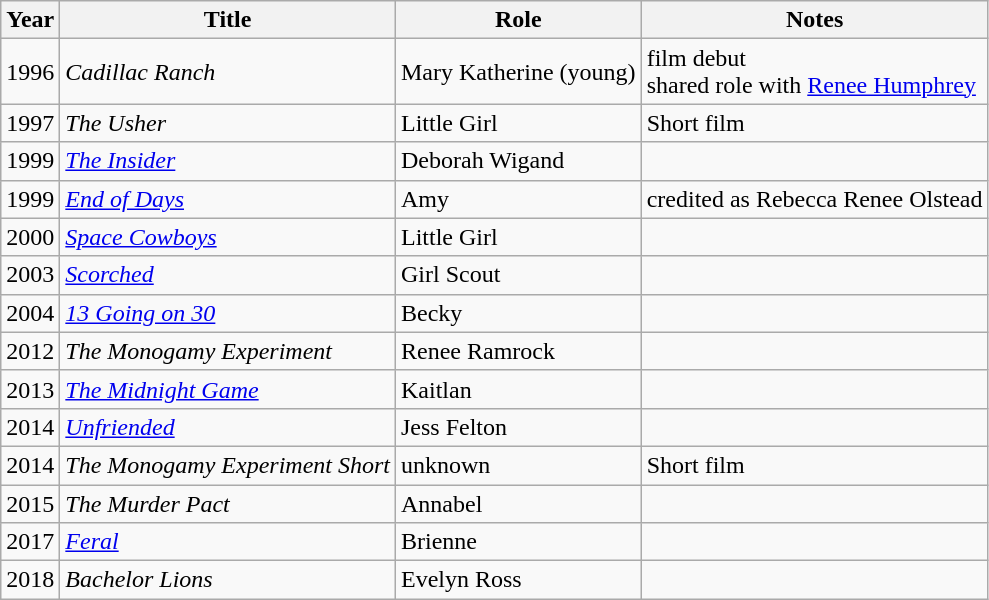<table class="wikitable">
<tr>
<th>Year</th>
<th>Title</th>
<th>Role</th>
<th>Notes</th>
</tr>
<tr>
<td>1996</td>
<td><em>Cadillac Ranch</em></td>
<td>Mary Katherine (young)</td>
<td>film debut<br>shared role with <a href='#'>Renee Humphrey</a></td>
</tr>
<tr>
<td>1997</td>
<td><em>The Usher</em></td>
<td>Little Girl</td>
<td>Short film</td>
</tr>
<tr>
<td>1999</td>
<td><em><a href='#'>The Insider</a></em></td>
<td>Deborah Wigand</td>
<td></td>
</tr>
<tr>
<td>1999</td>
<td><em><a href='#'>End of Days</a></em></td>
<td>Amy</td>
<td>credited as Rebecca Renee Olstead</td>
</tr>
<tr>
<td>2000</td>
<td><em><a href='#'>Space Cowboys</a></em></td>
<td>Little Girl</td>
<td></td>
</tr>
<tr>
<td>2003</td>
<td><em><a href='#'>Scorched</a></em></td>
<td>Girl Scout</td>
<td></td>
</tr>
<tr>
<td>2004</td>
<td><em><a href='#'>13 Going on 30</a></em></td>
<td>Becky</td>
<td></td>
</tr>
<tr>
<td>2012</td>
<td><em>The Monogamy Experiment</em></td>
<td>Renee Ramrock</td>
<td></td>
</tr>
<tr>
<td>2013</td>
<td><em><a href='#'>The Midnight Game</a></em></td>
<td>Kaitlan</td>
<td></td>
</tr>
<tr>
<td>2014</td>
<td><em><a href='#'>Unfriended</a></em></td>
<td>Jess Felton</td>
<td></td>
</tr>
<tr>
<td>2014</td>
<td><em>The Monogamy Experiment Short</em></td>
<td>unknown</td>
<td>Short film</td>
</tr>
<tr>
<td>2015</td>
<td><em>The Murder Pact</em></td>
<td>Annabel</td>
<td></td>
</tr>
<tr>
<td>2017</td>
<td><a href='#'><em>Feral</em></a></td>
<td>Brienne</td>
<td></td>
</tr>
<tr>
<td>2018</td>
<td><em>Bachelor Lions</em></td>
<td>Evelyn Ross</td>
<td></td>
</tr>
</table>
